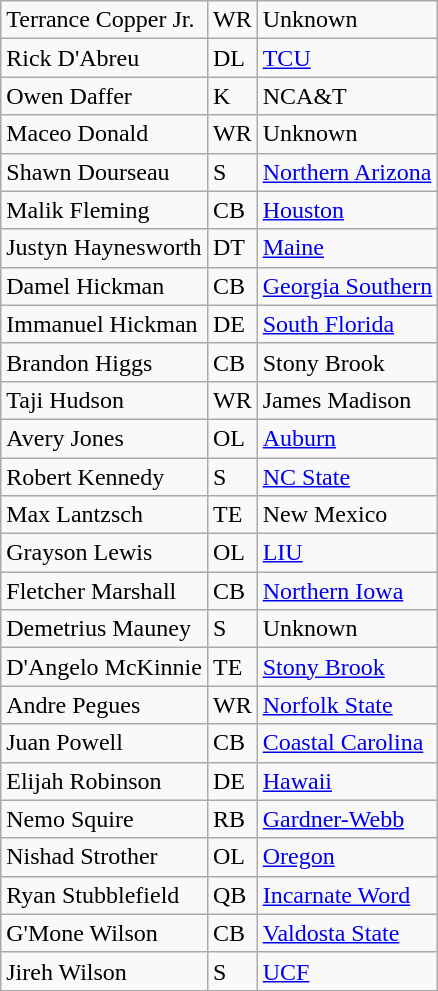<table class="wikitable">
<tr>
<td>Terrance Copper Jr.</td>
<td>WR</td>
<td>Unknown</td>
</tr>
<tr>
<td>Rick D'Abreu</td>
<td>DL</td>
<td><a href='#'>TCU</a></td>
</tr>
<tr>
<td>Owen Daffer</td>
<td>K</td>
<td>NCA&T</td>
</tr>
<tr>
<td>Maceo Donald</td>
<td>WR</td>
<td>Unknown</td>
</tr>
<tr>
<td>Shawn Dourseau</td>
<td>S</td>
<td><a href='#'>Northern Arizona</a></td>
</tr>
<tr>
<td>Malik Fleming</td>
<td>CB</td>
<td><a href='#'>Houston</a></td>
</tr>
<tr>
<td>Justyn Haynesworth</td>
<td>DT</td>
<td><a href='#'>Maine</a></td>
</tr>
<tr>
<td>Damel Hickman</td>
<td>CB</td>
<td><a href='#'>Georgia Southern</a></td>
</tr>
<tr>
<td>Immanuel Hickman</td>
<td>DE</td>
<td><a href='#'>South Florida</a></td>
</tr>
<tr>
<td>Brandon Higgs</td>
<td>CB</td>
<td>Stony Brook</td>
</tr>
<tr>
<td>Taji Hudson</td>
<td>WR</td>
<td>James Madison</td>
</tr>
<tr>
<td>Avery Jones</td>
<td>OL</td>
<td><a href='#'>Auburn</a></td>
</tr>
<tr>
<td>Robert Kennedy</td>
<td>S</td>
<td><a href='#'>NC State</a></td>
</tr>
<tr>
<td>Max Lantzsch</td>
<td>TE</td>
<td>New Mexico</td>
</tr>
<tr>
<td>Grayson Lewis</td>
<td>OL</td>
<td><a href='#'>LIU</a></td>
</tr>
<tr>
<td>Fletcher Marshall</td>
<td>CB</td>
<td><a href='#'>Northern Iowa</a></td>
</tr>
<tr>
<td>Demetrius Mauney</td>
<td>S</td>
<td>Unknown</td>
</tr>
<tr>
<td>D'Angelo McKinnie</td>
<td>TE</td>
<td><a href='#'>Stony Brook</a></td>
</tr>
<tr>
<td>Andre Pegues</td>
<td>WR</td>
<td><a href='#'>Norfolk State</a></td>
</tr>
<tr>
<td>Juan Powell</td>
<td>CB</td>
<td><a href='#'>Coastal Carolina</a></td>
</tr>
<tr>
<td>Elijah Robinson</td>
<td>DE</td>
<td><a href='#'>Hawaii</a></td>
</tr>
<tr>
<td>Nemo Squire</td>
<td>RB</td>
<td><a href='#'>Gardner-Webb</a></td>
</tr>
<tr>
<td>Nishad Strother</td>
<td>OL</td>
<td><a href='#'>Oregon</a></td>
</tr>
<tr>
<td>Ryan Stubblefield</td>
<td>QB</td>
<td><a href='#'>Incarnate Word</a></td>
</tr>
<tr>
<td>G'Mone Wilson</td>
<td>CB</td>
<td><a href='#'>Valdosta State</a></td>
</tr>
<tr>
<td>Jireh Wilson</td>
<td>S</td>
<td><a href='#'>UCF</a></td>
</tr>
<tr>
</tr>
<tr>
</tr>
</table>
